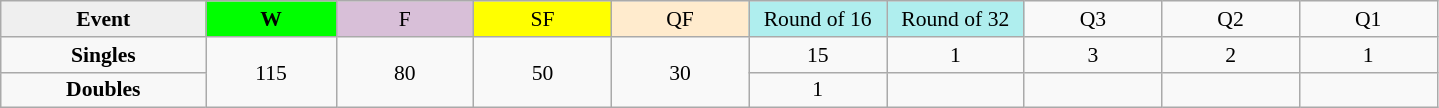<table class=wikitable style=font-size:90%;text-align:center>
<tr>
<td style="width:130px; background:#efefef;"><strong>Event</strong></td>
<td style="width:80px; background:lime;"><strong>W</strong></td>
<td style="width:85px; background:thistle;">F</td>
<td style="width:85px; background:#ff0;">SF</td>
<td style="width:85px; background:#ffebcd;">QF</td>
<td style="width:85px; background:#afeeee;">Round of 16</td>
<td style="width:85px; background:#afeeee;">Round of 32</td>
<td width=85>Q3</td>
<td width=85>Q2</td>
<td width=85>Q1</td>
</tr>
<tr>
<th style="background:#f8f8f8;">Singles</th>
<td rowspan=2>115</td>
<td rowspan=2>80</td>
<td rowspan=2>50</td>
<td rowspan=2>30</td>
<td>15</td>
<td>1</td>
<td>3</td>
<td>2</td>
<td>1</td>
</tr>
<tr>
<th style="background:#f8f8f8;">Doubles</th>
<td>1</td>
<td></td>
<td></td>
<td></td>
<td></td>
</tr>
</table>
